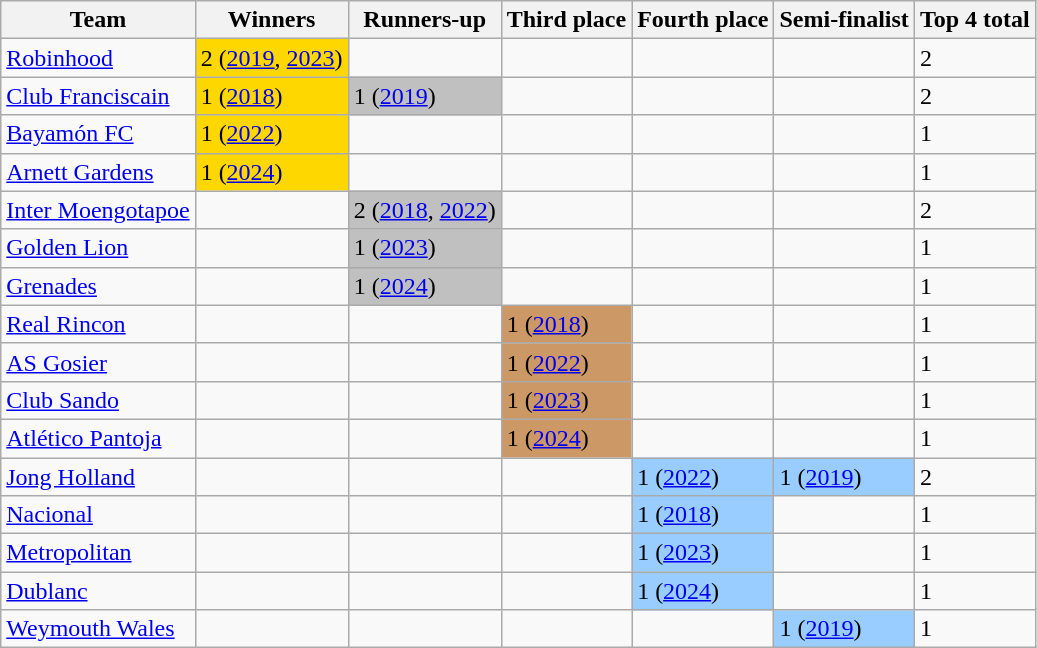<table class="wikitable sortable" style="text-align:left">
<tr>
<th>Team</th>
<th>Winners</th>
<th>Runners-up</th>
<th>Third place</th>
<th>Fourth place</th>
<th>Semi-finalist</th>
<th>Top 4 total</th>
</tr>
<tr>
<td> <a href='#'>Robinhood</a></td>
<td style=background:#FFD700>2 (<a href='#'>2019</a>, <a href='#'>2023</a>)</td>
<td></td>
<td></td>
<td></td>
<td></td>
<td>2</td>
</tr>
<tr>
<td> <a href='#'>Club Franciscain</a></td>
<td style=background:#FFD700>1 (<a href='#'>2018</a>)</td>
<td style=background:#C0C0C0>1 (<a href='#'>2019</a>)</td>
<td></td>
<td></td>
<td></td>
<td>2</td>
</tr>
<tr>
<td> <a href='#'>Bayamón FC</a></td>
<td style=background:#FFD700>1 (<a href='#'>2022</a>)</td>
<td></td>
<td></td>
<td></td>
<td></td>
<td>1</td>
</tr>
<tr>
<td> <a href='#'>Arnett Gardens</a></td>
<td style=background:#FFD700>1 (<a href='#'>2024</a>)</td>
<td></td>
<td></td>
<td></td>
<td></td>
<td>1</td>
</tr>
<tr>
<td> <a href='#'>Inter Moengotapoe</a></td>
<td></td>
<td style=background:#C0C0C0>2 (<a href='#'>2018</a>, <a href='#'>2022</a>)</td>
<td></td>
<td></td>
<td></td>
<td>2</td>
</tr>
<tr>
<td> <a href='#'>Golden Lion</a></td>
<td></td>
<td style=background:#C0C0C0>1 (<a href='#'>2023</a>)</td>
<td></td>
<td></td>
<td></td>
<td>1</td>
</tr>
<tr>
<td> <a href='#'>Grenades</a></td>
<td></td>
<td style=background:#C0C0C0>1 (<a href='#'>2024</a>)</td>
<td></td>
<td></td>
<td></td>
<td>1</td>
</tr>
<tr>
<td> <a href='#'>Real Rincon</a></td>
<td></td>
<td></td>
<td style=background:#CC9966>1 (<a href='#'>2018</a>)</td>
<td></td>
<td></td>
<td>1</td>
</tr>
<tr>
<td> <a href='#'>AS Gosier</a></td>
<td></td>
<td></td>
<td style=background:#CC9966>1 (<a href='#'>2022</a>)</td>
<td></td>
<td></td>
<td>1</td>
</tr>
<tr>
<td> <a href='#'>Club Sando</a></td>
<td></td>
<td></td>
<td style=background:#CC9966>1 (<a href='#'>2023</a>)</td>
<td></td>
<td></td>
<td>1</td>
</tr>
<tr>
<td> <a href='#'>Atlético Pantoja</a></td>
<td></td>
<td></td>
<td style=background:#CC9966>1 (<a href='#'>2024</a>)</td>
<td></td>
<td></td>
<td>1</td>
</tr>
<tr>
<td> <a href='#'>Jong Holland</a></td>
<td></td>
<td></td>
<td></td>
<td style=background:#9ACDFF>1 (<a href='#'>2022</a>)</td>
<td style=background:#9ACDFF>1 (<a href='#'>2019</a>)</td>
<td>2</td>
</tr>
<tr>
<td> <a href='#'>Nacional</a></td>
<td></td>
<td></td>
<td></td>
<td style=background:#9ACDFF>1 (<a href='#'>2018</a>)</td>
<td></td>
<td>1</td>
</tr>
<tr>
<td> <a href='#'>Metropolitan</a></td>
<td></td>
<td></td>
<td></td>
<td style=background:#9ACDFF>1 (<a href='#'>2023</a>)</td>
<td></td>
<td>1</td>
</tr>
<tr>
<td> <a href='#'>Dublanc</a></td>
<td></td>
<td></td>
<td></td>
<td style=background:#9ACDFF>1 (<a href='#'>2024</a>)</td>
<td></td>
<td>1</td>
</tr>
<tr>
<td> <a href='#'>Weymouth Wales</a></td>
<td></td>
<td></td>
<td></td>
<td></td>
<td style=background:#9ACDFF>1 (<a href='#'>2019</a>)</td>
<td>1</td>
</tr>
</table>
